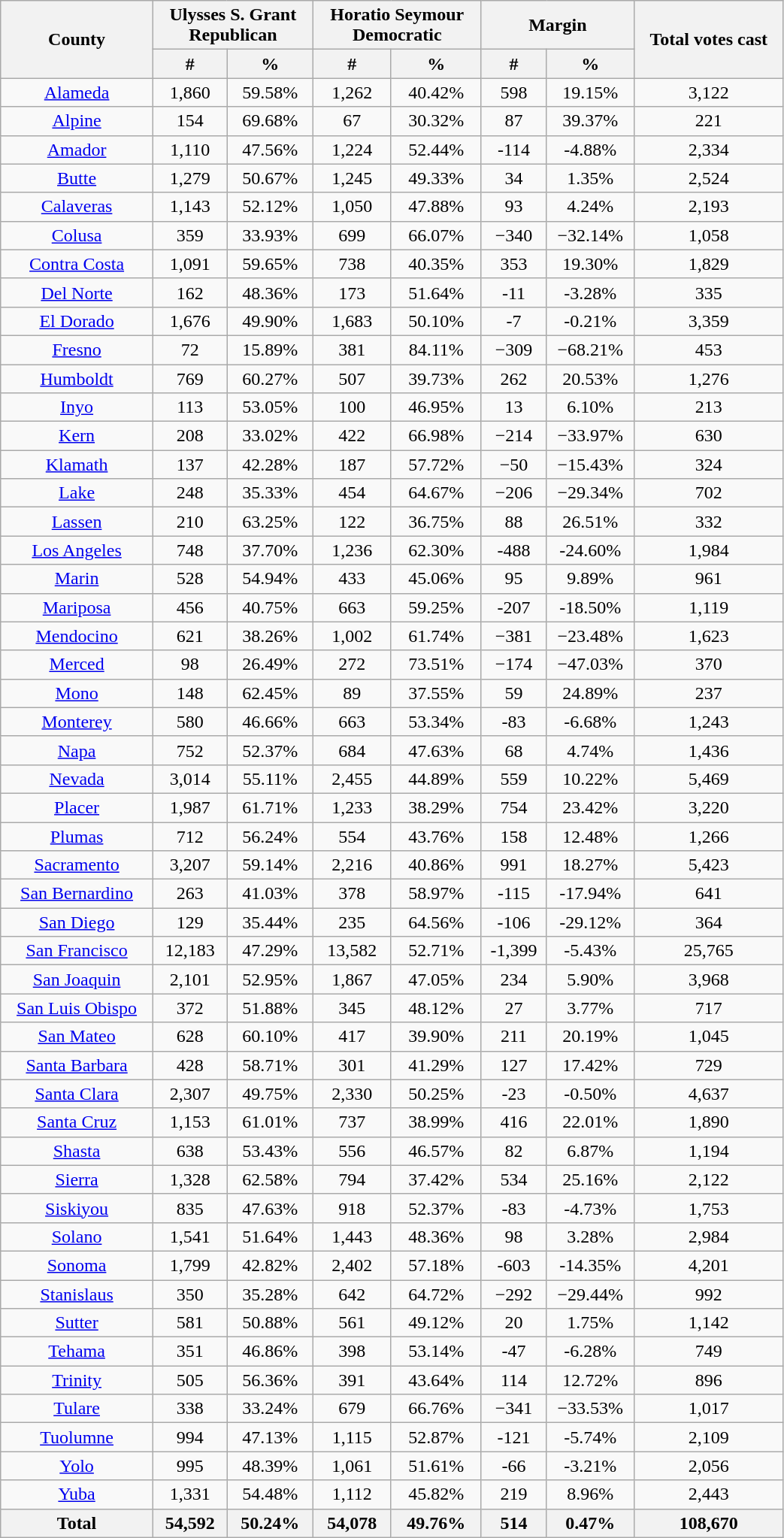<table width="55%" class="wikitable sortable" style="text-align:center">
<tr>
<th rowspan="2" style="text-align:center;">County</th>
<th colspan="2" style="text-align:center;">Ulysses S. Grant<br>Republican</th>
<th colspan="2" style="text-align:center;">Horatio Seymour<br>Democratic</th>
<th colspan="2" style="text-align:center;">Margin</th>
<th rowspan="2" style="text-align:center;">Total votes cast</th>
</tr>
<tr>
<th style="text-align:center;" data-sort-type="number">#</th>
<th style="text-align:center;" data-sort-type="number">%</th>
<th style="text-align:center;" data-sort-type="number">#</th>
<th style="text-align:center;" data-sort-type="number">%</th>
<th style="text-align:center;" data-sort-type="number">#</th>
<th style="text-align:center;" data-sort-type="number">%</th>
</tr>
<tr style="text-align:center;">
<td><a href='#'>Alameda</a></td>
<td>1,860</td>
<td>59.58%</td>
<td>1,262</td>
<td>40.42%</td>
<td>598</td>
<td>19.15%</td>
<td>3,122</td>
</tr>
<tr style="text-align:center;">
<td><a href='#'>Alpine</a></td>
<td>154</td>
<td>69.68%</td>
<td>67</td>
<td>30.32%</td>
<td>87</td>
<td>39.37%</td>
<td>221</td>
</tr>
<tr style="text-align:center;">
<td><a href='#'>Amador</a></td>
<td>1,110</td>
<td>47.56%</td>
<td>1,224</td>
<td>52.44%</td>
<td>-114</td>
<td>-4.88%</td>
<td>2,334</td>
</tr>
<tr style="text-align:center;">
<td><a href='#'>Butte</a></td>
<td>1,279</td>
<td>50.67%</td>
<td>1,245</td>
<td>49.33%</td>
<td>34</td>
<td>1.35%</td>
<td>2,524</td>
</tr>
<tr style="text-align:center;">
<td><a href='#'>Calaveras</a></td>
<td>1,143</td>
<td>52.12%</td>
<td>1,050</td>
<td>47.88%</td>
<td>93</td>
<td>4.24%</td>
<td>2,193</td>
</tr>
<tr style="text-align:center;">
<td><a href='#'>Colusa</a></td>
<td>359</td>
<td>33.93%</td>
<td>699</td>
<td>66.07%</td>
<td>−340</td>
<td>−32.14%</td>
<td>1,058</td>
</tr>
<tr style="text-align:center;">
<td><a href='#'>Contra Costa</a></td>
<td>1,091</td>
<td>59.65%</td>
<td>738</td>
<td>40.35%</td>
<td>353</td>
<td>19.30%</td>
<td>1,829</td>
</tr>
<tr style="text-align:center;">
<td><a href='#'>Del Norte</a></td>
<td>162</td>
<td>48.36%</td>
<td>173</td>
<td>51.64%</td>
<td>-11</td>
<td>-3.28%</td>
<td>335</td>
</tr>
<tr style="text-align:center;">
<td><a href='#'>El Dorado</a></td>
<td>1,676</td>
<td>49.90%</td>
<td>1,683</td>
<td>50.10%</td>
<td>-7</td>
<td>-0.21%</td>
<td>3,359</td>
</tr>
<tr style="text-align:center;">
<td><a href='#'>Fresno</a></td>
<td>72</td>
<td>15.89%</td>
<td>381</td>
<td>84.11%</td>
<td>−309</td>
<td>−68.21%</td>
<td>453</td>
</tr>
<tr style="text-align:center;">
<td><a href='#'>Humboldt</a></td>
<td>769</td>
<td>60.27%</td>
<td>507</td>
<td>39.73%</td>
<td>262</td>
<td>20.53%</td>
<td>1,276</td>
</tr>
<tr style="text-align:center;">
<td><a href='#'>Inyo</a></td>
<td>113</td>
<td>53.05%</td>
<td>100</td>
<td>46.95%</td>
<td>13</td>
<td>6.10%</td>
<td>213</td>
</tr>
<tr style="text-align:center;">
<td><a href='#'>Kern</a></td>
<td>208</td>
<td>33.02%</td>
<td>422</td>
<td>66.98%</td>
<td>−214</td>
<td>−33.97%</td>
<td>630</td>
</tr>
<tr style="text-align:center;">
<td><a href='#'>Klamath</a></td>
<td>137</td>
<td>42.28%</td>
<td>187</td>
<td>57.72%</td>
<td>−50</td>
<td>−15.43%</td>
<td>324</td>
</tr>
<tr style="text-align:center;">
<td><a href='#'>Lake</a></td>
<td>248</td>
<td>35.33%</td>
<td>454</td>
<td>64.67%</td>
<td>−206</td>
<td>−29.34%</td>
<td>702</td>
</tr>
<tr style="text-align:center;">
<td><a href='#'>Lassen</a></td>
<td>210</td>
<td>63.25%</td>
<td>122</td>
<td>36.75%</td>
<td>88</td>
<td>26.51%</td>
<td>332</td>
</tr>
<tr style="text-align:center;">
<td><a href='#'>Los Angeles</a></td>
<td>748</td>
<td>37.70%</td>
<td>1,236</td>
<td>62.30%</td>
<td>-488</td>
<td>-24.60%</td>
<td>1,984</td>
</tr>
<tr style="text-align:center;">
<td><a href='#'>Marin</a></td>
<td>528</td>
<td>54.94%</td>
<td>433</td>
<td>45.06%</td>
<td>95</td>
<td>9.89%</td>
<td>961</td>
</tr>
<tr style="text-align:center;">
<td><a href='#'>Mariposa</a></td>
<td>456</td>
<td>40.75%</td>
<td>663</td>
<td>59.25%</td>
<td>-207</td>
<td>-18.50%</td>
<td>1,119</td>
</tr>
<tr style="text-align:center;">
<td><a href='#'>Mendocino</a></td>
<td>621</td>
<td>38.26%</td>
<td>1,002</td>
<td>61.74%</td>
<td>−381</td>
<td>−23.48%</td>
<td>1,623</td>
</tr>
<tr style="text-align:center;">
<td><a href='#'>Merced</a></td>
<td>98</td>
<td>26.49%</td>
<td>272</td>
<td>73.51%</td>
<td>−174</td>
<td>−47.03%</td>
<td>370</td>
</tr>
<tr style="text-align:center;">
<td><a href='#'>Mono</a></td>
<td>148</td>
<td>62.45%</td>
<td>89</td>
<td>37.55%</td>
<td>59</td>
<td>24.89%</td>
<td>237</td>
</tr>
<tr style="text-align:center;">
<td><a href='#'>Monterey</a></td>
<td>580</td>
<td>46.66%</td>
<td>663</td>
<td>53.34%</td>
<td>-83</td>
<td>-6.68%</td>
<td>1,243</td>
</tr>
<tr style="text-align:center;">
<td><a href='#'>Napa</a></td>
<td>752</td>
<td>52.37%</td>
<td>684</td>
<td>47.63%</td>
<td>68</td>
<td>4.74%</td>
<td>1,436</td>
</tr>
<tr style="text-align:center;">
<td><a href='#'>Nevada</a></td>
<td>3,014</td>
<td>55.11%</td>
<td>2,455</td>
<td>44.89%</td>
<td>559</td>
<td>10.22%</td>
<td>5,469</td>
</tr>
<tr style="text-align:center;">
<td><a href='#'>Placer</a></td>
<td>1,987</td>
<td>61.71%</td>
<td>1,233</td>
<td>38.29%</td>
<td>754</td>
<td>23.42%</td>
<td>3,220</td>
</tr>
<tr style="text-align:center;">
<td><a href='#'>Plumas</a></td>
<td>712</td>
<td>56.24%</td>
<td>554</td>
<td>43.76%</td>
<td>158</td>
<td>12.48%</td>
<td>1,266</td>
</tr>
<tr style="text-align:center;">
<td><a href='#'>Sacramento</a></td>
<td>3,207</td>
<td>59.14%</td>
<td>2,216</td>
<td>40.86%</td>
<td>991</td>
<td>18.27%</td>
<td>5,423</td>
</tr>
<tr style="text-align:center;">
<td><a href='#'>San Bernardino</a></td>
<td>263</td>
<td>41.03%</td>
<td>378</td>
<td>58.97%</td>
<td>-115</td>
<td>-17.94%</td>
<td>641</td>
</tr>
<tr style="text-align:center;">
<td><a href='#'>San Diego</a></td>
<td>129</td>
<td>35.44%</td>
<td>235</td>
<td>64.56%</td>
<td>-106</td>
<td>-29.12%</td>
<td>364</td>
</tr>
<tr style="text-align:center;">
<td><a href='#'>San Francisco</a></td>
<td>12,183</td>
<td>47.29%</td>
<td>13,582</td>
<td>52.71%</td>
<td>-1,399</td>
<td>-5.43%</td>
<td>25,765</td>
</tr>
<tr style="text-align:center;">
<td><a href='#'>San Joaquin</a></td>
<td>2,101</td>
<td>52.95%</td>
<td>1,867</td>
<td>47.05%</td>
<td>234</td>
<td>5.90%</td>
<td>3,968</td>
</tr>
<tr style="text-align:center;">
<td><a href='#'>San Luis Obispo</a></td>
<td>372</td>
<td>51.88%</td>
<td>345</td>
<td>48.12%</td>
<td>27</td>
<td>3.77%</td>
<td>717</td>
</tr>
<tr style="text-align:center;">
<td><a href='#'>San Mateo</a></td>
<td>628</td>
<td>60.10%</td>
<td>417</td>
<td>39.90%</td>
<td>211</td>
<td>20.19%</td>
<td>1,045</td>
</tr>
<tr style="text-align:center;">
<td><a href='#'>Santa Barbara</a></td>
<td>428</td>
<td>58.71%</td>
<td>301</td>
<td>41.29%</td>
<td>127</td>
<td>17.42%</td>
<td>729</td>
</tr>
<tr style="text-align:center;">
<td><a href='#'>Santa Clara</a></td>
<td>2,307</td>
<td>49.75%</td>
<td>2,330</td>
<td>50.25%</td>
<td>-23</td>
<td>-0.50%</td>
<td>4,637</td>
</tr>
<tr style="text-align:center;">
<td><a href='#'>Santa Cruz</a></td>
<td>1,153</td>
<td>61.01%</td>
<td>737</td>
<td>38.99%</td>
<td>416</td>
<td>22.01%</td>
<td>1,890</td>
</tr>
<tr style="text-align:center;">
<td><a href='#'>Shasta</a></td>
<td>638</td>
<td>53.43%</td>
<td>556</td>
<td>46.57%</td>
<td>82</td>
<td>6.87%</td>
<td>1,194</td>
</tr>
<tr style="text-align:center;">
<td><a href='#'>Sierra</a></td>
<td>1,328</td>
<td>62.58%</td>
<td>794</td>
<td>37.42%</td>
<td>534</td>
<td>25.16%</td>
<td>2,122</td>
</tr>
<tr style="text-align:center;">
<td><a href='#'>Siskiyou</a></td>
<td>835</td>
<td>47.63%</td>
<td>918</td>
<td>52.37%</td>
<td>-83</td>
<td>-4.73%</td>
<td>1,753</td>
</tr>
<tr style="text-align:center;">
<td><a href='#'>Solano</a></td>
<td>1,541</td>
<td>51.64%</td>
<td>1,443</td>
<td>48.36%</td>
<td>98</td>
<td>3.28%</td>
<td>2,984</td>
</tr>
<tr style="text-align:center;">
<td><a href='#'>Sonoma</a></td>
<td>1,799</td>
<td>42.82%</td>
<td>2,402</td>
<td>57.18%</td>
<td>-603</td>
<td>-14.35%</td>
<td>4,201</td>
</tr>
<tr style="text-align:center;">
<td><a href='#'>Stanislaus</a></td>
<td>350</td>
<td>35.28%</td>
<td>642</td>
<td>64.72%</td>
<td>−292</td>
<td>−29.44%</td>
<td>992</td>
</tr>
<tr style="text-align:center;">
<td><a href='#'>Sutter</a></td>
<td>581</td>
<td>50.88%</td>
<td>561</td>
<td>49.12%</td>
<td>20</td>
<td>1.75%</td>
<td>1,142</td>
</tr>
<tr style="text-align:center;">
<td><a href='#'>Tehama</a></td>
<td>351</td>
<td>46.86%</td>
<td>398</td>
<td>53.14%</td>
<td>-47</td>
<td>-6.28%</td>
<td>749</td>
</tr>
<tr style="text-align:center;">
<td><a href='#'>Trinity</a></td>
<td>505</td>
<td>56.36%</td>
<td>391</td>
<td>43.64%</td>
<td>114</td>
<td>12.72%</td>
<td>896</td>
</tr>
<tr style="text-align:center;">
<td><a href='#'>Tulare</a></td>
<td>338</td>
<td>33.24%</td>
<td>679</td>
<td>66.76%</td>
<td>−341</td>
<td>−33.53%</td>
<td>1,017</td>
</tr>
<tr style="text-align:center;">
<td><a href='#'>Tuolumne</a></td>
<td>994</td>
<td>47.13%</td>
<td>1,115</td>
<td>52.87%</td>
<td>-121</td>
<td>-5.74%</td>
<td>2,109</td>
</tr>
<tr style="text-align:center;">
<td><a href='#'>Yolo</a></td>
<td>995</td>
<td>48.39%</td>
<td>1,061</td>
<td>51.61%</td>
<td>-66</td>
<td>-3.21%</td>
<td>2,056</td>
</tr>
<tr style="text-align:center;">
<td><a href='#'>Yuba</a></td>
<td>1,331</td>
<td>54.48%</td>
<td>1,112</td>
<td>45.82%</td>
<td>219</td>
<td>8.96%</td>
<td>2,443</td>
</tr>
<tr>
<th>Total</th>
<th>54,592</th>
<th>50.24%</th>
<th>54,078</th>
<th>49.76%</th>
<th>514</th>
<th>0.47%</th>
<th>108,670</th>
</tr>
</table>
